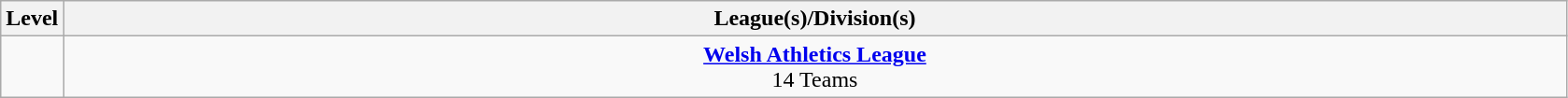<table class="wikitable" style="text-align: center;">
<tr>
<th colspan="1" width="4%">Level</th>
<th colspan="1" width="96%">League(s)/Division(s)</th>
</tr>
<tr>
<td colspan="1" width="4%"></td>
<td colspan="1" width="96%"><strong><a href='#'>Welsh Athletics League</a></strong><br> 14 Teams</td>
</tr>
</table>
